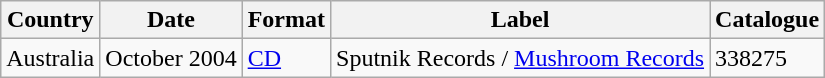<table class="wikitable">
<tr>
<th>Country</th>
<th>Date</th>
<th>Format</th>
<th>Label</th>
<th>Catalogue</th>
</tr>
<tr>
<td>Australia</td>
<td>October 2004</td>
<td><a href='#'>CD</a></td>
<td>Sputnik Records / <a href='#'>Mushroom Records</a></td>
<td>338275</td>
</tr>
</table>
